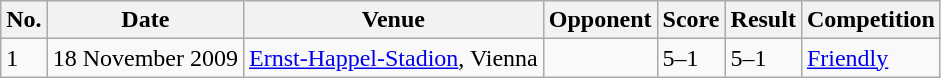<table class="wikitable">
<tr>
<th>No.</th>
<th>Date</th>
<th>Venue</th>
<th>Opponent</th>
<th>Score</th>
<th>Result</th>
<th>Competition</th>
</tr>
<tr>
<td>1</td>
<td>18 November 2009</td>
<td><a href='#'>Ernst-Happel-Stadion</a>, Vienna</td>
<td></td>
<td>5–1</td>
<td>5–1</td>
<td><a href='#'>Friendly</a></td>
</tr>
</table>
